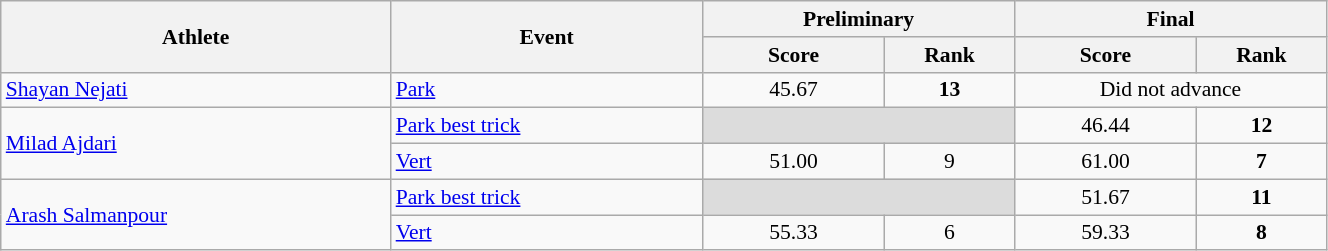<table class="wikitable" width="70%" style="text-align:center; font-size:90%">
<tr>
<th rowspan="2" width="15%">Athlete</th>
<th rowspan="2" width="12%">Event</th>
<th colspan="2" width="12%">Preliminary</th>
<th colspan="2" width="12%">Final</th>
</tr>
<tr>
<th width="7%">Score</th>
<th>Rank</th>
<th width="7%">Score</th>
<th>Rank</th>
</tr>
<tr>
<td align="left"><a href='#'>Shayan Nejati</a></td>
<td align="left"><a href='#'>Park</a></td>
<td>45.67</td>
<td><strong>13</strong></td>
<td colspan=2>Did not advance</td>
</tr>
<tr>
<td rowspan=2 align="left"><a href='#'>Milad Ajdari</a></td>
<td align="left"><a href='#'>Park best trick</a></td>
<td colspan=2 bgcolor=#DCDCDC></td>
<td>46.44</td>
<td><strong>12</strong></td>
</tr>
<tr>
<td align="left"><a href='#'>Vert</a></td>
<td>51.00</td>
<td>9 <strong></strong></td>
<td>61.00</td>
<td><strong>7</strong></td>
</tr>
<tr>
<td rowspan=2 align="left"><a href='#'>Arash Salmanpour</a></td>
<td align="left"><a href='#'>Park best trick</a></td>
<td colspan=2 bgcolor=#DCDCDC></td>
<td>51.67</td>
<td><strong>11</strong></td>
</tr>
<tr>
<td align="left"><a href='#'>Vert</a></td>
<td>55.33</td>
<td>6 <strong></strong></td>
<td>59.33</td>
<td><strong>8</strong></td>
</tr>
</table>
